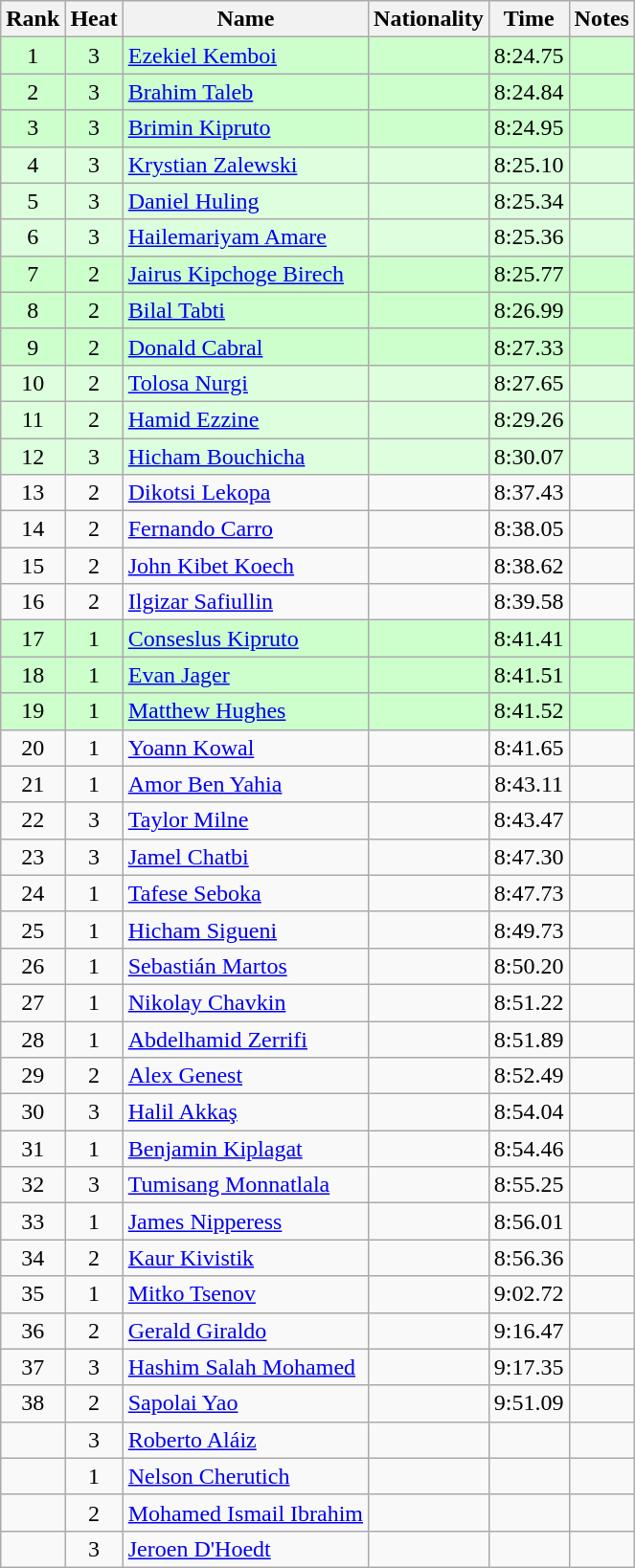<table class="wikitable sortable" style="text-align:center">
<tr>
<th>Rank</th>
<th>Heat</th>
<th>Name</th>
<th>Nationality</th>
<th>Time</th>
<th>Notes</th>
</tr>
<tr bgcolor=ccffcc>
<td>1</td>
<td>3</td>
<td align=left><a href='#'>Ezekiel Kemboi</a></td>
<td align=left></td>
<td>8:24.75</td>
<td></td>
</tr>
<tr bgcolor=ccffcc>
<td>2</td>
<td>3</td>
<td align=left><a href='#'>Brahim Taleb</a></td>
<td align=left></td>
<td>8:24.84</td>
<td></td>
</tr>
<tr bgcolor=ccffcc>
<td>3</td>
<td>3</td>
<td align=left><a href='#'>Brimin Kipruto</a></td>
<td align=left></td>
<td>8:24.95</td>
<td></td>
</tr>
<tr bgcolor=ddffdd>
<td>4</td>
<td>3</td>
<td align=left><a href='#'>Krystian Zalewski</a></td>
<td align=left></td>
<td>8:25.10</td>
<td></td>
</tr>
<tr bgcolor=ddffdd>
<td>5</td>
<td>3</td>
<td align=left><a href='#'>Daniel Huling</a></td>
<td align=left></td>
<td>8:25.34</td>
<td></td>
</tr>
<tr bgcolor=ddffdd>
<td>6</td>
<td>3</td>
<td align=left><a href='#'>Hailemariyam Amare</a></td>
<td align=left></td>
<td>8:25.36</td>
<td></td>
</tr>
<tr bgcolor=ccffcc>
<td>7</td>
<td>2</td>
<td align=left><a href='#'>Jairus Kipchoge Birech</a></td>
<td align=left></td>
<td>8:25.77</td>
<td></td>
</tr>
<tr bgcolor=ccffcc>
<td>8</td>
<td>2</td>
<td align=left><a href='#'>Bilal Tabti</a></td>
<td align=left></td>
<td>8:26.99</td>
<td></td>
</tr>
<tr bgcolor=ccffcc>
<td>9</td>
<td>2</td>
<td align=left><a href='#'>Donald Cabral</a></td>
<td align=left></td>
<td>8:27.33</td>
<td></td>
</tr>
<tr bgcolor=ddffdd>
<td>10</td>
<td>2</td>
<td align=left><a href='#'>Tolosa Nurgi</a></td>
<td align=left></td>
<td>8:27.65</td>
<td></td>
</tr>
<tr bgcolor=ddffdd>
<td>11</td>
<td>2</td>
<td align=left><a href='#'>Hamid Ezzine</a></td>
<td align=left></td>
<td>8:29.26</td>
<td></td>
</tr>
<tr bgcolor=ddffdd>
<td>12</td>
<td>3</td>
<td align=left><a href='#'>Hicham Bouchicha</a></td>
<td align=left></td>
<td>8:30.07</td>
<td></td>
</tr>
<tr>
<td>13</td>
<td>2</td>
<td align=left><a href='#'>Dikotsi Lekopa</a></td>
<td align=left></td>
<td>8:37.43</td>
<td></td>
</tr>
<tr>
<td>14</td>
<td>2</td>
<td align=left><a href='#'>Fernando Carro</a></td>
<td align=left></td>
<td>8:38.05</td>
<td></td>
</tr>
<tr>
<td>15</td>
<td>2</td>
<td align=left><a href='#'>John Kibet Koech</a></td>
<td align=left></td>
<td>8:38.62</td>
<td></td>
</tr>
<tr>
<td>16</td>
<td>2</td>
<td align=left><a href='#'>Ilgizar Safiullin</a></td>
<td align=left></td>
<td>8:39.58</td>
<td></td>
</tr>
<tr bgcolor=ccffcc>
<td>17</td>
<td>1</td>
<td align=left><a href='#'>Conseslus Kipruto</a></td>
<td align=left></td>
<td>8:41.41</td>
<td></td>
</tr>
<tr bgcolor=ccffcc>
<td>18</td>
<td>1</td>
<td align=left><a href='#'>Evan Jager</a></td>
<td align=left></td>
<td>8:41.51</td>
<td></td>
</tr>
<tr bgcolor=ccffcc>
<td>19</td>
<td>1</td>
<td align=left><a href='#'>Matthew Hughes</a></td>
<td align=left></td>
<td>8:41.52</td>
<td></td>
</tr>
<tr>
<td>20</td>
<td>1</td>
<td align=left><a href='#'>Yoann Kowal</a></td>
<td align=left></td>
<td>8:41.65</td>
<td></td>
</tr>
<tr>
<td>21</td>
<td>1</td>
<td align=left><a href='#'>Amor Ben Yahia</a></td>
<td align=left></td>
<td>8:43.11</td>
<td></td>
</tr>
<tr>
<td>22</td>
<td>3</td>
<td align=left><a href='#'>Taylor Milne</a></td>
<td align=left></td>
<td>8:43.47</td>
<td></td>
</tr>
<tr>
<td>23</td>
<td>3</td>
<td align=left><a href='#'>Jamel Chatbi</a></td>
<td align=left></td>
<td>8:47.30</td>
<td></td>
</tr>
<tr>
<td>24</td>
<td>1</td>
<td align=left><a href='#'>Tafese Seboka</a></td>
<td align=left></td>
<td>8:47.73</td>
<td></td>
</tr>
<tr>
<td>25</td>
<td>1</td>
<td align=left><a href='#'>Hicham Sigueni</a></td>
<td align=left></td>
<td>8:49.73</td>
<td></td>
</tr>
<tr>
<td>26</td>
<td>1</td>
<td align=left><a href='#'>Sebastián Martos</a></td>
<td align=left></td>
<td>8:50.20</td>
<td></td>
</tr>
<tr>
<td>27</td>
<td>1</td>
<td align=left><a href='#'>Nikolay Chavkin</a></td>
<td align=left></td>
<td>8:51.22</td>
<td></td>
</tr>
<tr>
<td>28</td>
<td>1</td>
<td align=left><a href='#'>Abdelhamid Zerrifi</a></td>
<td align=left></td>
<td>8:51.89</td>
<td></td>
</tr>
<tr>
<td>29</td>
<td>2</td>
<td align=left><a href='#'>Alex Genest</a></td>
<td align=left></td>
<td>8:52.49</td>
<td></td>
</tr>
<tr>
<td>30</td>
<td>3</td>
<td align=left><a href='#'>Halil Akkaş</a></td>
<td align=left></td>
<td>8:54.04</td>
<td></td>
</tr>
<tr>
<td>31</td>
<td>1</td>
<td align=left><a href='#'>Benjamin Kiplagat</a></td>
<td align=left></td>
<td>8:54.46</td>
<td></td>
</tr>
<tr>
<td>32</td>
<td>3</td>
<td align=left><a href='#'>Tumisang Monnatlala</a></td>
<td align=left></td>
<td>8:55.25</td>
<td></td>
</tr>
<tr>
<td>33</td>
<td>1</td>
<td align=left><a href='#'>James Nipperess</a></td>
<td align=left></td>
<td>8:56.01</td>
<td></td>
</tr>
<tr>
<td>34</td>
<td>2</td>
<td align=left><a href='#'>Kaur Kivistik</a></td>
<td align=left></td>
<td>8:56.36</td>
<td></td>
</tr>
<tr>
<td>35</td>
<td>1</td>
<td align=left><a href='#'>Mitko Tsenov</a></td>
<td align=left></td>
<td>9:02.72</td>
<td></td>
</tr>
<tr>
<td>36</td>
<td>2</td>
<td align=left><a href='#'>Gerald Giraldo</a></td>
<td align=left></td>
<td>9:16.47</td>
<td></td>
</tr>
<tr>
<td>37</td>
<td>3</td>
<td align=left><a href='#'>Hashim Salah Mohamed</a></td>
<td align=left></td>
<td>9:17.35</td>
<td></td>
</tr>
<tr>
<td>38</td>
<td>2</td>
<td align=left><a href='#'>Sapolai Yao</a></td>
<td align=left></td>
<td>9:51.09</td>
<td></td>
</tr>
<tr>
<td></td>
<td>3</td>
<td align=left><a href='#'>Roberto Aláiz</a></td>
<td align=left></td>
<td></td>
<td></td>
</tr>
<tr>
<td></td>
<td>1</td>
<td align=left><a href='#'>Nelson Cherutich</a></td>
<td align=left></td>
<td></td>
<td></td>
</tr>
<tr>
<td></td>
<td>2</td>
<td align=left><a href='#'>Mohamed Ismail Ibrahim</a></td>
<td align=left></td>
<td></td>
<td></td>
</tr>
<tr>
<td></td>
<td>3</td>
<td align=left><a href='#'>Jeroen D'Hoedt</a></td>
<td align=left></td>
<td></td>
<td></td>
</tr>
</table>
